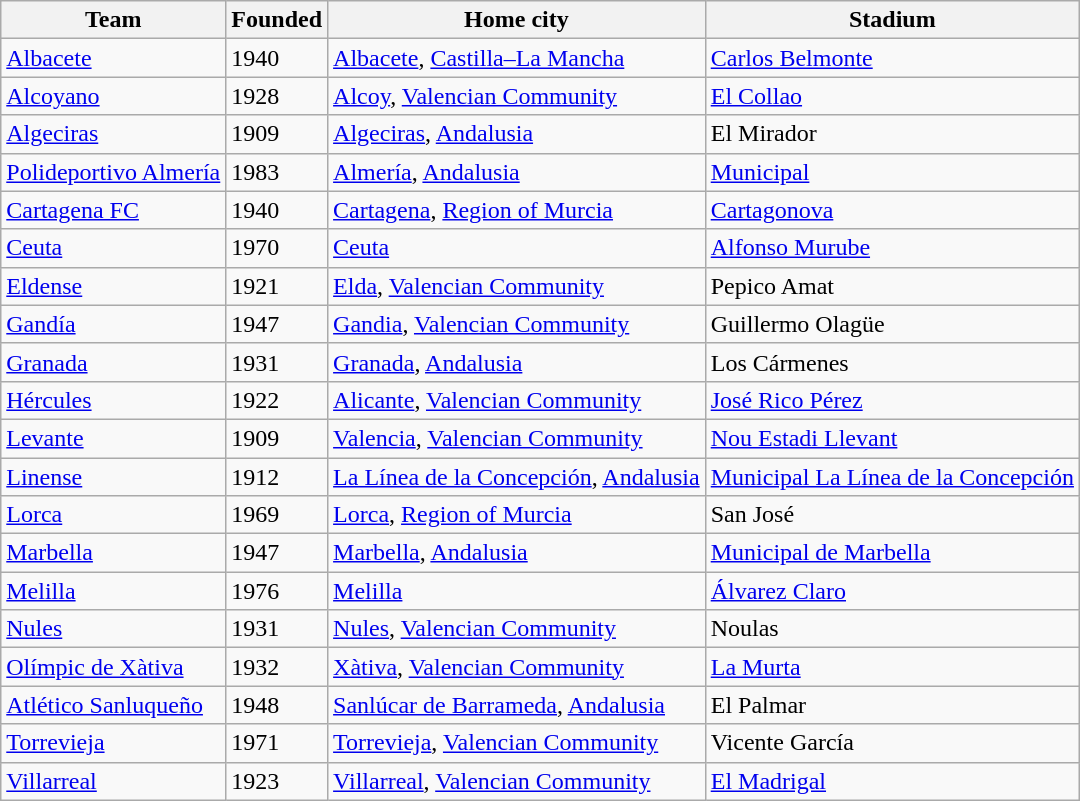<table class="wikitable sortable">
<tr>
<th>Team</th>
<th>Founded</th>
<th>Home city</th>
<th>Stadium</th>
</tr>
<tr>
<td><a href='#'>Albacete</a></td>
<td>1940</td>
<td><a href='#'>Albacete</a>, <a href='#'>Castilla–La Mancha</a></td>
<td><a href='#'>Carlos Belmonte</a></td>
</tr>
<tr>
<td><a href='#'>Alcoyano</a></td>
<td>1928</td>
<td><a href='#'>Alcoy</a>, <a href='#'>Valencian Community</a></td>
<td><a href='#'>El Collao</a></td>
</tr>
<tr>
<td><a href='#'>Algeciras</a></td>
<td>1909</td>
<td><a href='#'>Algeciras</a>, <a href='#'>Andalusia</a></td>
<td>El Mirador</td>
</tr>
<tr>
<td><a href='#'>Polideportivo Almería</a></td>
<td>1983</td>
<td><a href='#'>Almería</a>, <a href='#'>Andalusia</a></td>
<td><a href='#'>Municipal</a></td>
</tr>
<tr>
<td><a href='#'>Cartagena FC</a></td>
<td>1940</td>
<td><a href='#'>Cartagena</a>, <a href='#'>Region of Murcia</a></td>
<td><a href='#'>Cartagonova</a></td>
</tr>
<tr>
<td><a href='#'>Ceuta</a></td>
<td>1970</td>
<td><a href='#'>Ceuta</a></td>
<td><a href='#'>Alfonso Murube</a></td>
</tr>
<tr>
<td><a href='#'>Eldense</a></td>
<td>1921</td>
<td><a href='#'>Elda</a>, <a href='#'>Valencian Community</a></td>
<td>Pepico Amat</td>
</tr>
<tr>
<td><a href='#'>Gandía</a></td>
<td>1947</td>
<td><a href='#'>Gandia</a>, <a href='#'>Valencian Community</a></td>
<td>Guillermo Olagüe</td>
</tr>
<tr>
<td><a href='#'>Granada</a></td>
<td>1931</td>
<td><a href='#'>Granada</a>, <a href='#'>Andalusia</a></td>
<td>Los Cármenes</td>
</tr>
<tr>
<td><a href='#'>Hércules</a></td>
<td>1922</td>
<td><a href='#'>Alicante</a>, <a href='#'>Valencian Community</a></td>
<td><a href='#'>José Rico Pérez</a></td>
</tr>
<tr>
<td><a href='#'>Levante</a></td>
<td>1909</td>
<td><a href='#'>Valencia</a>, <a href='#'>Valencian Community</a></td>
<td><a href='#'>Nou Estadi Llevant</a></td>
</tr>
<tr>
<td><a href='#'>Linense</a></td>
<td>1912</td>
<td><a href='#'>La Línea de la Concepción</a>, <a href='#'>Andalusia</a></td>
<td><a href='#'>Municipal La Línea de la Concepción</a></td>
</tr>
<tr>
<td><a href='#'>Lorca</a></td>
<td>1969</td>
<td><a href='#'>Lorca</a>, <a href='#'>Region of Murcia</a></td>
<td>San José</td>
</tr>
<tr>
<td><a href='#'>Marbella</a></td>
<td>1947</td>
<td><a href='#'>Marbella</a>, <a href='#'>Andalusia</a></td>
<td><a href='#'>Municipal de Marbella</a></td>
</tr>
<tr>
<td><a href='#'>Melilla</a></td>
<td>1976</td>
<td><a href='#'>Melilla</a></td>
<td><a href='#'>Álvarez Claro</a></td>
</tr>
<tr>
<td><a href='#'>Nules</a></td>
<td>1931</td>
<td><a href='#'>Nules</a>, <a href='#'>Valencian Community</a></td>
<td>Noulas</td>
</tr>
<tr>
<td><a href='#'>Olímpic de Xàtiva</a></td>
<td>1932</td>
<td><a href='#'>Xàtiva</a>, <a href='#'>Valencian Community</a></td>
<td><a href='#'>La Murta</a></td>
</tr>
<tr>
<td><a href='#'>Atlético Sanluqueño</a></td>
<td>1948</td>
<td><a href='#'>Sanlúcar de Barrameda</a>, <a href='#'>Andalusia</a></td>
<td>El Palmar</td>
</tr>
<tr>
<td><a href='#'>Torrevieja</a></td>
<td>1971</td>
<td><a href='#'>Torrevieja</a>, <a href='#'>Valencian Community</a></td>
<td>Vicente García</td>
</tr>
<tr>
<td><a href='#'>Villarreal</a></td>
<td>1923</td>
<td><a href='#'>Villarreal</a>, <a href='#'>Valencian Community</a></td>
<td><a href='#'>El Madrigal</a></td>
</tr>
</table>
